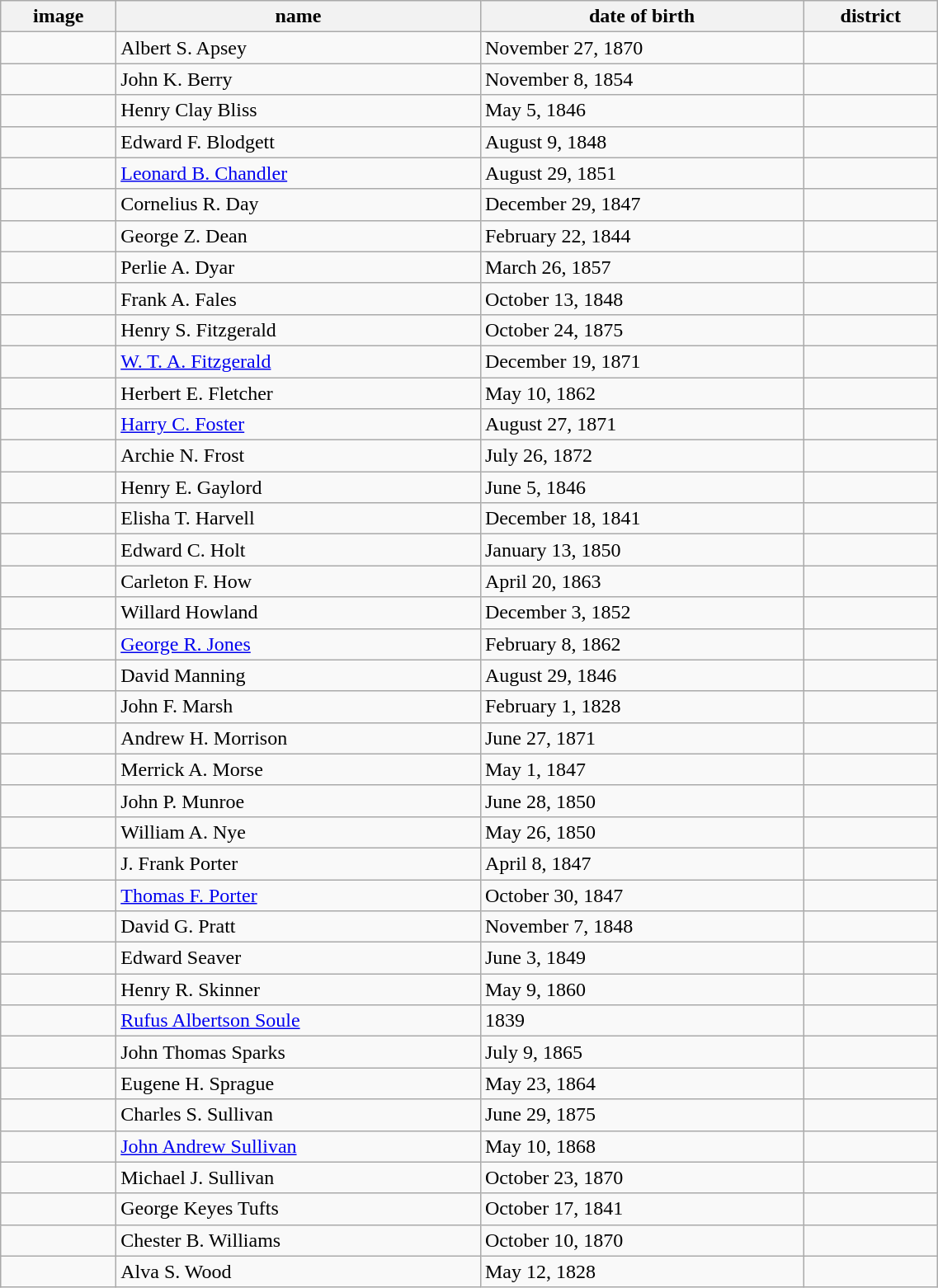<table class='wikitable sortable' style="width:60%">
<tr>
<th>image</th>
<th>name </th>
<th data-sort-type=date>date of birth </th>
<th>district</th>
</tr>
<tr>
<td></td>
<td>Albert S. Apsey</td>
<td>November 27, 1870</td>
<td></td>
</tr>
<tr>
<td></td>
<td>John K. Berry</td>
<td>November 8, 1854</td>
<td></td>
</tr>
<tr>
<td></td>
<td>Henry Clay Bliss</td>
<td>May 5, 1846</td>
<td></td>
</tr>
<tr>
<td></td>
<td>Edward F. Blodgett</td>
<td>August 9, 1848</td>
<td></td>
</tr>
<tr>
<td></td>
<td><a href='#'>Leonard B. Chandler</a></td>
<td>August 29, 1851</td>
<td></td>
</tr>
<tr>
<td></td>
<td>Cornelius R. Day</td>
<td>December 29, 1847</td>
<td></td>
</tr>
<tr>
<td></td>
<td>George Z. Dean</td>
<td>February 22, 1844</td>
<td></td>
</tr>
<tr>
<td></td>
<td>Perlie A. Dyar</td>
<td>March 26, 1857</td>
<td></td>
</tr>
<tr>
<td></td>
<td>Frank A. Fales</td>
<td>October 13, 1848</td>
<td></td>
</tr>
<tr>
<td></td>
<td>Henry S. Fitzgerald</td>
<td>October 24, 1875</td>
<td></td>
</tr>
<tr>
<td></td>
<td><a href='#'>W. T. A. Fitzgerald</a></td>
<td>December 19, 1871</td>
<td></td>
</tr>
<tr>
<td></td>
<td>Herbert E. Fletcher</td>
<td>May 10, 1862</td>
<td></td>
</tr>
<tr>
<td></td>
<td><a href='#'>Harry C. Foster</a></td>
<td>August 27, 1871</td>
<td></td>
</tr>
<tr>
<td></td>
<td>Archie N. Frost</td>
<td>July 26, 1872</td>
<td></td>
</tr>
<tr>
<td></td>
<td>Henry E. Gaylord</td>
<td>June 5, 1846</td>
<td></td>
</tr>
<tr>
<td></td>
<td>Elisha T. Harvell</td>
<td>December 18, 1841</td>
<td></td>
</tr>
<tr>
<td></td>
<td>Edward C. Holt</td>
<td>January 13, 1850</td>
<td></td>
</tr>
<tr>
<td></td>
<td>Carleton F. How</td>
<td>April 20, 1863</td>
<td></td>
</tr>
<tr>
<td></td>
<td>Willard Howland</td>
<td>December 3, 1852</td>
<td></td>
</tr>
<tr>
<td></td>
<td><a href='#'>George R. Jones</a></td>
<td>February 8, 1862</td>
<td></td>
</tr>
<tr>
<td></td>
<td>David Manning</td>
<td>August 29, 1846</td>
<td></td>
</tr>
<tr>
<td></td>
<td>John F. Marsh</td>
<td>February 1, 1828</td>
<td></td>
</tr>
<tr>
<td></td>
<td>Andrew H. Morrison</td>
<td>June 27, 1871</td>
<td></td>
</tr>
<tr>
<td></td>
<td>Merrick A. Morse</td>
<td>May 1, 1847</td>
<td></td>
</tr>
<tr>
<td></td>
<td>John P. Munroe</td>
<td>June 28, 1850</td>
<td></td>
</tr>
<tr>
<td></td>
<td>William A. Nye</td>
<td>May 26, 1850</td>
<td></td>
</tr>
<tr>
<td></td>
<td>J. Frank Porter</td>
<td>April 8, 1847</td>
<td></td>
</tr>
<tr>
<td></td>
<td><a href='#'>Thomas F. Porter</a></td>
<td>October 30, 1847</td>
<td></td>
</tr>
<tr>
<td></td>
<td>David G. Pratt</td>
<td>November 7, 1848</td>
<td></td>
</tr>
<tr>
<td></td>
<td>Edward Seaver</td>
<td>June 3, 1849</td>
<td></td>
</tr>
<tr>
<td></td>
<td>Henry R. Skinner</td>
<td>May 9, 1860</td>
<td></td>
</tr>
<tr>
<td></td>
<td><a href='#'>Rufus Albertson Soule</a></td>
<td>1839</td>
<td></td>
</tr>
<tr>
<td></td>
<td>John Thomas Sparks</td>
<td>July 9, 1865</td>
<td></td>
</tr>
<tr>
<td></td>
<td>Eugene H. Sprague</td>
<td>May 23, 1864</td>
<td></td>
</tr>
<tr>
<td></td>
<td>Charles S. Sullivan</td>
<td>June 29, 1875</td>
<td></td>
</tr>
<tr>
<td></td>
<td><a href='#'>John Andrew Sullivan</a></td>
<td>May 10, 1868</td>
<td></td>
</tr>
<tr>
<td></td>
<td>Michael J. Sullivan</td>
<td>October 23, 1870</td>
<td></td>
</tr>
<tr>
<td></td>
<td>George Keyes Tufts</td>
<td>October 17, 1841</td>
<td></td>
</tr>
<tr>
<td></td>
<td>Chester B. Williams</td>
<td>October 10, 1870</td>
<td></td>
</tr>
<tr>
<td></td>
<td>Alva S. Wood</td>
<td>May 12, 1828</td>
<td></td>
</tr>
</table>
